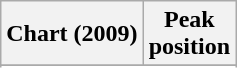<table class="wikitable sortable plainrowheaders" style="text-align:center">
<tr>
<th scope="col">Chart (2009)</th>
<th scope="col">Peak<br>position</th>
</tr>
<tr>
</tr>
<tr>
</tr>
</table>
